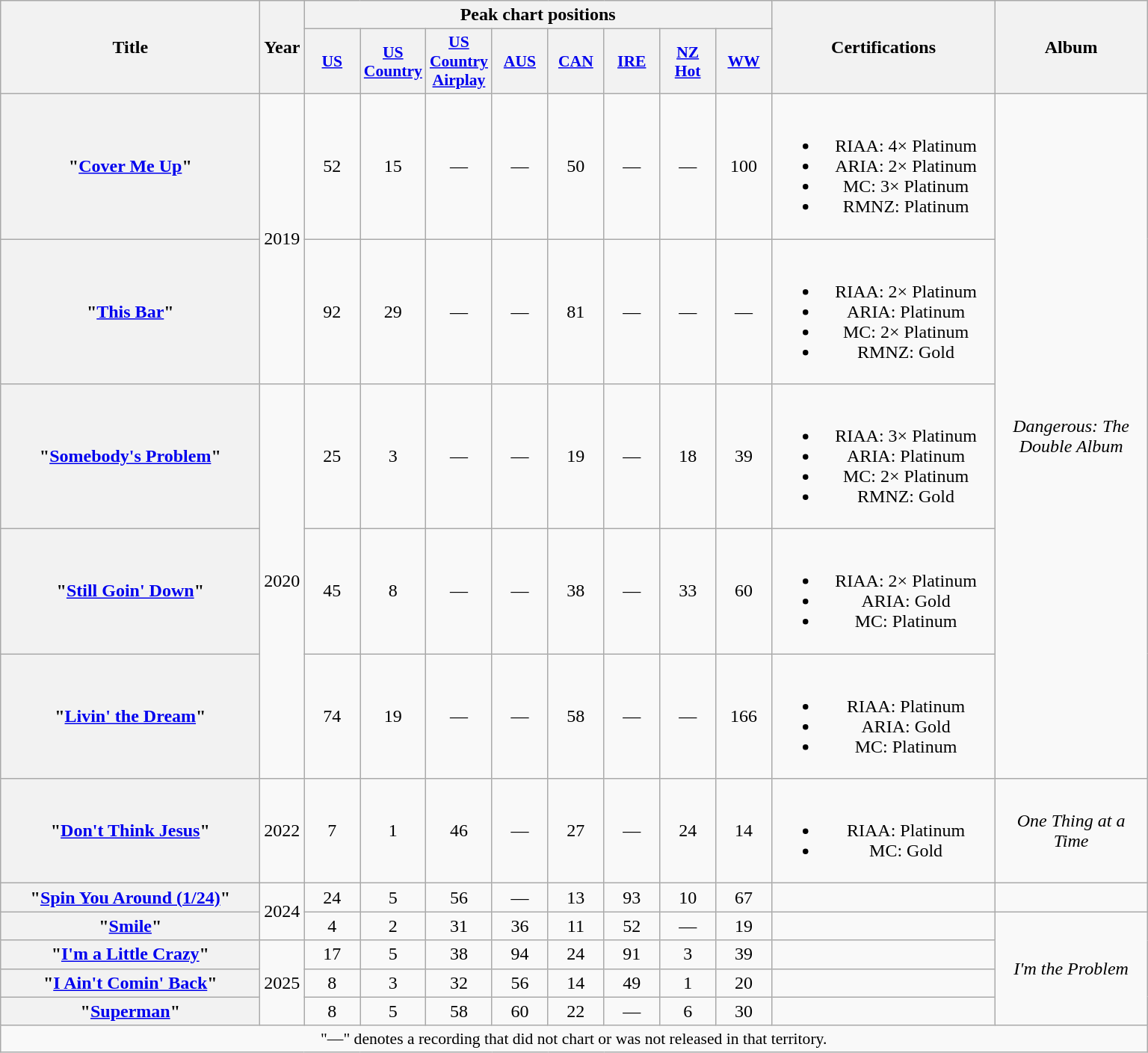<table class="wikitable plainrowheaders" style="text-align:center;">
<tr>
<th scope="col" rowspan="2" style="width:14em;">Title</th>
<th scope="col" rowspan="2">Year</th>
<th scope="col" colspan="8">Peak chart positions</th>
<th scope="col" rowspan="2" style="width:12em;">Certifications</th>
<th scope="col" rowspan="2" style="width:8em;">Album</th>
</tr>
<tr>
<th scope="col" style="width:3em;font-size:90%;"><a href='#'>US</a><br></th>
<th scope="col" style="width:3em;font-size:90%;"><a href='#'>US Country</a><br></th>
<th scope="col" style="width:3em;font-size:90%;"><a href='#'>US Country Airplay</a><br></th>
<th scope="col" style="width:3em;font-size:90%;"><a href='#'>AUS</a><br></th>
<th scope="col" style="width:3em;font-size:90%;"><a href='#'>CAN</a><br></th>
<th scope="col" style="width:3em;font-size:90%;"><a href='#'>IRE</a><br></th>
<th scope="col" style="width:3em;font-size:90%;"><a href='#'>NZ<br>Hot</a><br></th>
<th scope="col" style="width:3em;font-size:90%;"><a href='#'>WW</a><br></th>
</tr>
<tr>
<th scope="row">"<a href='#'>Cover Me Up</a>"</th>
<td rowspan="2">2019</td>
<td>52</td>
<td>15</td>
<td>—</td>
<td>—</td>
<td>50</td>
<td>—</td>
<td>—</td>
<td>100</td>
<td><br><ul><li>RIAA: 4× Platinum</li><li>ARIA: 2× Platinum</li><li>MC: 3× Platinum</li><li>RMNZ: Platinum</li></ul></td>
<td rowspan="5"><em>Dangerous: The Double Album</em></td>
</tr>
<tr>
<th scope="row">"<a href='#'>This Bar</a>"</th>
<td>92</td>
<td>29</td>
<td>—</td>
<td>—</td>
<td>81</td>
<td>—</td>
<td>—</td>
<td>—</td>
<td><br><ul><li>RIAA: 2× Platinum</li><li>ARIA: Platinum</li><li>MC: 2× Platinum</li><li>RMNZ: Gold</li></ul></td>
</tr>
<tr>
<th scope="row">"<a href='#'>Somebody's Problem</a>"</th>
<td rowspan="3">2020</td>
<td>25</td>
<td>3</td>
<td>—</td>
<td>—</td>
<td>19</td>
<td>—</td>
<td>18</td>
<td>39</td>
<td><br><ul><li>RIAA: 3× Platinum</li><li>ARIA: Platinum</li><li>MC: 2× Platinum</li><li>RMNZ: Gold</li></ul></td>
</tr>
<tr>
<th scope="row">"<a href='#'>Still Goin' Down</a>"</th>
<td>45</td>
<td>8</td>
<td>—</td>
<td>—</td>
<td>38</td>
<td>—</td>
<td>33</td>
<td>60</td>
<td><br><ul><li>RIAA: 2× Platinum</li><li>ARIA: Gold</li><li>MC: Platinum</li></ul></td>
</tr>
<tr>
<th scope="row">"<a href='#'>Livin' the Dream</a>"</th>
<td>74</td>
<td>19</td>
<td>—</td>
<td>—</td>
<td>58</td>
<td>—</td>
<td>—</td>
<td>166</td>
<td><br><ul><li>RIAA: Platinum</li><li>ARIA: Gold</li><li>MC: Platinum</li></ul></td>
</tr>
<tr>
<th scope="row">"<a href='#'>Don't Think Jesus</a>"</th>
<td>2022</td>
<td>7</td>
<td>1</td>
<td>46</td>
<td>—</td>
<td>27</td>
<td>—</td>
<td>24</td>
<td>14</td>
<td><br><ul><li>RIAA: Platinum</li><li>MC: Gold</li></ul></td>
<td><em>One Thing at a Time</em></td>
</tr>
<tr>
<th scope="row">"<a href='#'>Spin You Around (1/24)</a>"</th>
<td rowspan="2">2024</td>
<td>24</td>
<td>5</td>
<td>56</td>
<td>—</td>
<td>13</td>
<td>93</td>
<td>10</td>
<td>67</td>
<td></td>
<td></td>
</tr>
<tr>
<th scope="row">"<a href='#'>Smile</a>"</th>
<td>4</td>
<td>2</td>
<td>31</td>
<td>36</td>
<td>11</td>
<td>52</td>
<td>—</td>
<td>19</td>
<td></td>
<td rowspan="4"><em>I'm the Problem</em></td>
</tr>
<tr>
<th scope="row">"<a href='#'>I'm a Little Crazy</a>"</th>
<td rowspan="3">2025</td>
<td>17</td>
<td>5</td>
<td>38</td>
<td>94</td>
<td>24</td>
<td>91</td>
<td>3</td>
<td>39</td>
<td></td>
</tr>
<tr>
<th scope="row">"<a href='#'>I Ain't Comin' Back</a>"<br></th>
<td>8</td>
<td>3</td>
<td>32</td>
<td>56</td>
<td>14</td>
<td>49</td>
<td>1</td>
<td>20</td>
<td></td>
</tr>
<tr>
<th scope="row">"<a href='#'>Superman</a>"</th>
<td>8</td>
<td>5</td>
<td>58</td>
<td>60</td>
<td>22</td>
<td>—</td>
<td>6</td>
<td>30</td>
<td></td>
</tr>
<tr>
<td colspan="12" style="font-size:90%">"—" denotes a recording that did not chart or was not released in that territory.</td>
</tr>
</table>
